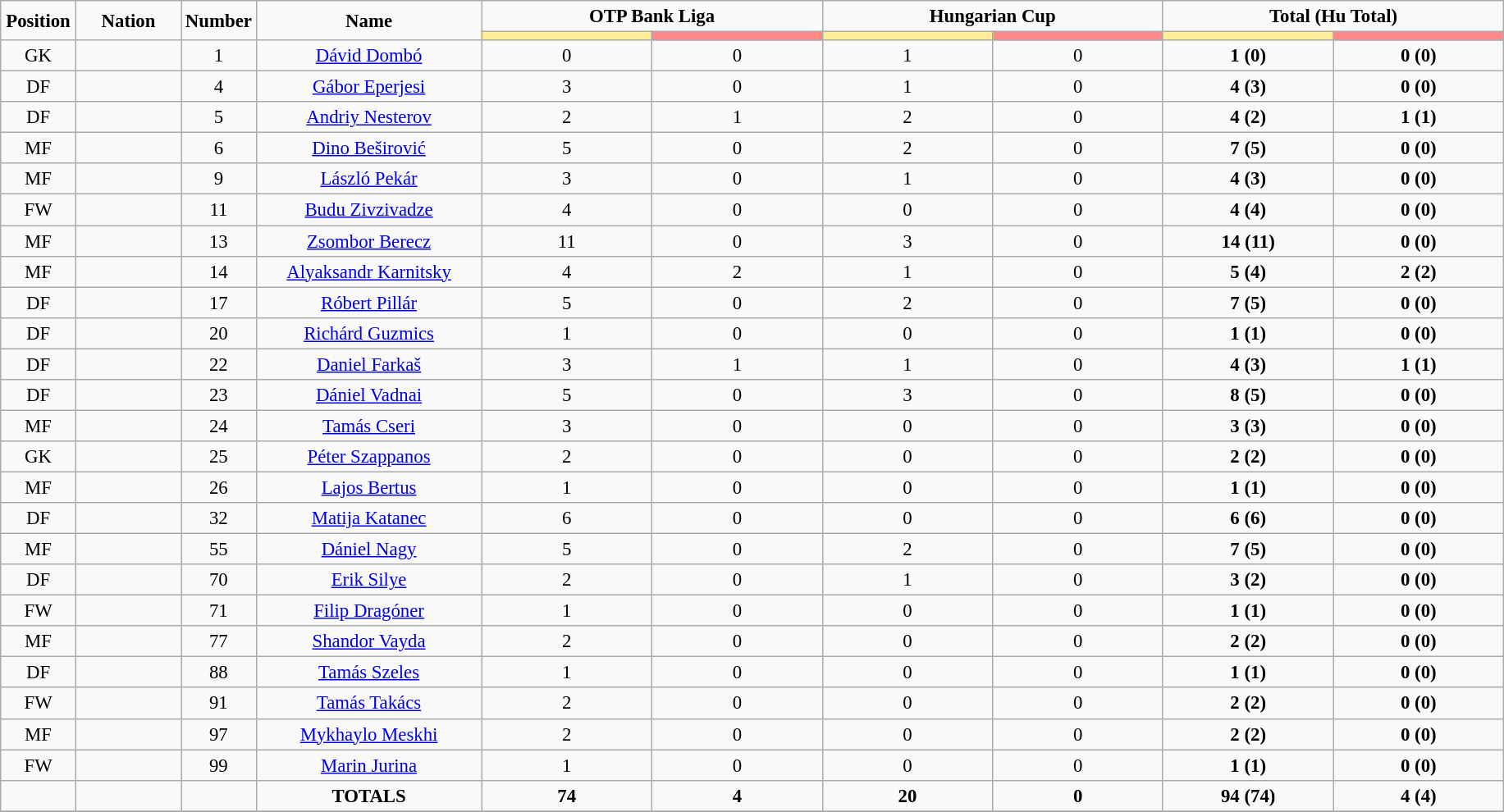<table class="wikitable" style="font-size: 95%; text-align: center;">
<tr>
<td rowspan="2" width="5%" align="center"><strong>Position</strong></td>
<td rowspan="2" width="7%" align="center"><strong>Nation</strong></td>
<td rowspan="2" width="5%" align="center"><strong>Number</strong></td>
<td rowspan="2" width="15%" align="center"><strong>Name</strong></td>
<td colspan="2" align="center"><strong>OTP Bank Liga</strong></td>
<td colspan="2" align="center"><strong>Hungarian Cup</strong></td>
<td colspan="2" align="center"><strong>Total (Hu Total)</strong></td>
</tr>
<tr>
<th width=60 style="background: #FFEE99"></th>
<th width=60 style="background: #FF8888"></th>
<th width=60 style="background: #FFEE99"></th>
<th width=60 style="background: #FF8888"></th>
<th width=60 style="background: #FFEE99"></th>
<th width=60 style="background: #FF8888"></th>
</tr>
<tr>
<td>GK</td>
<td></td>
<td>1</td>
<td><a href='#'>Dávid Dombó</a></td>
<td>0</td>
<td>0</td>
<td>1</td>
<td>0</td>
<td><strong>1 (0)</strong></td>
<td><strong>0 (0)</strong></td>
</tr>
<tr>
<td>DF</td>
<td></td>
<td>4</td>
<td><a href='#'>Gábor Eperjesi</a></td>
<td>3</td>
<td>0</td>
<td>1</td>
<td>0</td>
<td><strong>4 (3)</strong></td>
<td><strong>0 (0)</strong></td>
</tr>
<tr>
<td>DF</td>
<td></td>
<td>5</td>
<td><a href='#'>Andriy Nesterov</a></td>
<td>2</td>
<td>1</td>
<td>2</td>
<td>0</td>
<td><strong>4 (2)</strong></td>
<td><strong>1 (1)</strong></td>
</tr>
<tr>
<td>MF</td>
<td></td>
<td>6</td>
<td><a href='#'>Dino Beširović</a></td>
<td>5</td>
<td>0</td>
<td>2</td>
<td>0</td>
<td><strong>7 (5)</strong></td>
<td><strong>0 (0)</strong></td>
</tr>
<tr>
<td>MF</td>
<td></td>
<td>9</td>
<td><a href='#'>László Pekár</a></td>
<td>3</td>
<td>0</td>
<td>1</td>
<td>0</td>
<td><strong>4 (3)</strong></td>
<td><strong>0 (0)</strong></td>
</tr>
<tr>
<td>FW</td>
<td></td>
<td>11</td>
<td><a href='#'>Budu Zivzivadze</a></td>
<td>4</td>
<td>0</td>
<td>0</td>
<td>0</td>
<td><strong>4 (4)</strong></td>
<td><strong>0 (0)</strong></td>
</tr>
<tr>
<td>MF</td>
<td></td>
<td>13</td>
<td><a href='#'>Zsombor Berecz</a></td>
<td>11</td>
<td>0</td>
<td>3</td>
<td>0</td>
<td><strong>14 (11)</strong></td>
<td><strong>0 (0)</strong></td>
</tr>
<tr>
<td>MF</td>
<td></td>
<td>14</td>
<td><a href='#'>Alyaksandr Karnitsky</a></td>
<td>4</td>
<td>2</td>
<td>1</td>
<td>0</td>
<td><strong>5 (4)</strong></td>
<td><strong>2 (2)</strong></td>
</tr>
<tr>
<td>DF</td>
<td></td>
<td>17</td>
<td><a href='#'>Róbert Pillár</a></td>
<td>5</td>
<td>0</td>
<td>2</td>
<td>0</td>
<td><strong>7 (5)</strong></td>
<td><strong>0 (0)</strong></td>
</tr>
<tr>
<td>DF</td>
<td></td>
<td>20</td>
<td><a href='#'>Richárd Guzmics</a></td>
<td>1</td>
<td>0</td>
<td>0</td>
<td>0</td>
<td><strong>1 (1)</strong></td>
<td><strong>0 (0)</strong></td>
</tr>
<tr>
<td>DF</td>
<td></td>
<td>22</td>
<td><a href='#'>Daniel Farkaš</a></td>
<td>3</td>
<td>1</td>
<td>1</td>
<td>0</td>
<td><strong>4 (3)</strong></td>
<td><strong>1 (1)</strong></td>
</tr>
<tr>
<td>DF</td>
<td></td>
<td>23</td>
<td><a href='#'>Dániel Vadnai</a></td>
<td>5</td>
<td>0</td>
<td>3</td>
<td>0</td>
<td><strong>8 (5)</strong></td>
<td><strong>0 (0)</strong></td>
</tr>
<tr>
<td>MF</td>
<td></td>
<td>24</td>
<td><a href='#'>Tamás Cseri</a></td>
<td>3</td>
<td>0</td>
<td>0</td>
<td>0</td>
<td><strong>3 (3)</strong></td>
<td><strong>0 (0)</strong></td>
</tr>
<tr>
<td>GK</td>
<td></td>
<td>25</td>
<td><a href='#'>Péter Szappanos</a></td>
<td>2</td>
<td>0</td>
<td>0</td>
<td>0</td>
<td><strong>2 (2)</strong></td>
<td><strong>0 (0)</strong></td>
</tr>
<tr>
<td>MF</td>
<td></td>
<td>26</td>
<td><a href='#'>Lajos Bertus</a></td>
<td>1</td>
<td>0</td>
<td>0</td>
<td>0</td>
<td><strong>1 (1)</strong></td>
<td><strong>0 (0)</strong></td>
</tr>
<tr>
<td>DF</td>
<td></td>
<td>32</td>
<td><a href='#'>Matija Katanec</a></td>
<td>6</td>
<td>0</td>
<td>0</td>
<td>0</td>
<td><strong>6 (6)</strong></td>
<td><strong>0 (0)</strong></td>
</tr>
<tr>
<td>MF</td>
<td></td>
<td>55</td>
<td><a href='#'>Dániel Nagy</a></td>
<td>5</td>
<td>0</td>
<td>2</td>
<td>0</td>
<td><strong>7 (5)</strong></td>
<td><strong>0 (0)</strong></td>
</tr>
<tr>
<td>DF</td>
<td></td>
<td>70</td>
<td><a href='#'>Erik Silye</a></td>
<td>2</td>
<td>0</td>
<td>1</td>
<td>0</td>
<td><strong>3 (2)</strong></td>
<td><strong>0 (0)</strong></td>
</tr>
<tr>
<td>FW</td>
<td></td>
<td>71</td>
<td><a href='#'>Filip Dragóner</a></td>
<td>1</td>
<td>0</td>
<td>0</td>
<td>0</td>
<td><strong>1 (1)</strong></td>
<td><strong>0 (0)</strong></td>
</tr>
<tr>
<td>MF</td>
<td></td>
<td>77</td>
<td><a href='#'>Shandor Vayda</a></td>
<td>2</td>
<td>0</td>
<td>0</td>
<td>0</td>
<td><strong>2 (2)</strong></td>
<td><strong>0 (0)</strong></td>
</tr>
<tr>
<td>DF</td>
<td></td>
<td>88</td>
<td><a href='#'>Tamás Szeles</a></td>
<td>1</td>
<td>0</td>
<td>0</td>
<td>0</td>
<td><strong>1 (1)</strong></td>
<td><strong>0 (0)</strong></td>
</tr>
<tr>
<td>FW</td>
<td></td>
<td>91</td>
<td><a href='#'>Tamás Takács</a></td>
<td>2</td>
<td>0</td>
<td>0</td>
<td>0</td>
<td><strong>2 (2)</strong></td>
<td><strong>0 (0)</strong></td>
</tr>
<tr>
<td>MF</td>
<td></td>
<td>97</td>
<td><a href='#'>Mykhaylo Meskhi</a></td>
<td>2</td>
<td>0</td>
<td>0</td>
<td>0</td>
<td><strong>2 (2)</strong></td>
<td><strong>0 (0)</strong></td>
</tr>
<tr>
<td>FW</td>
<td></td>
<td>99</td>
<td><a href='#'>Marin Jurina</a></td>
<td>1</td>
<td>0</td>
<td>0</td>
<td>0</td>
<td><strong>1 (1)</strong></td>
<td><strong>0 (0)</strong></td>
</tr>
<tr>
<td></td>
<td></td>
<td></td>
<td><strong>TOTALS</strong></td>
<td><strong>74</strong></td>
<td><strong>4</strong></td>
<td><strong>20</strong></td>
<td><strong>0</strong></td>
<td><strong>94 (74)</strong></td>
<td><strong>4 (4)</strong></td>
</tr>
<tr>
</tr>
</table>
